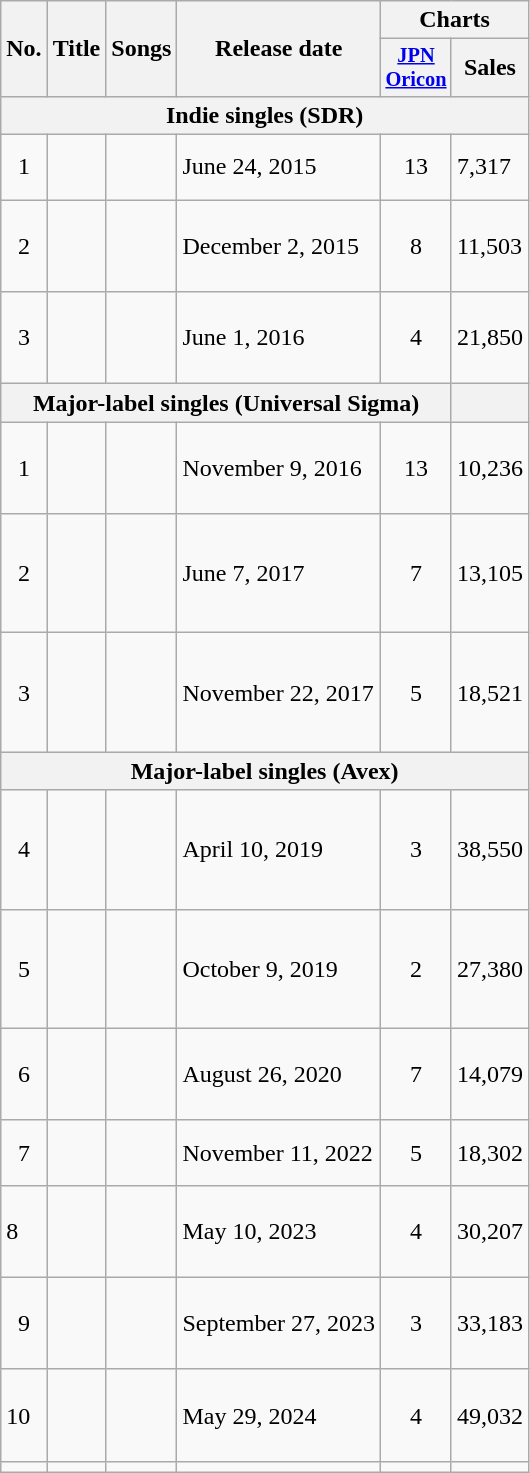<table class="wikitable">
<tr>
<th rowspan="2">No.</th>
<th rowspan="2">Title</th>
<th rowspan="2">Songs</th>
<th rowspan="2">Release date</th>
<th colspan="2">Charts</th>
</tr>
<tr>
<th style="width:3em;font-size:85%;"><a href='#'>JPN<br>Oricon</a><br></th>
<th>Sales</th>
</tr>
<tr>
<th colspan="6">Indie singles <strong>(SDR)</strong></th>
</tr>
<tr>
<td style="text-align:center;">1</td>
<td></td>
<td><br><br></td>
<td>June 24, 2015</td>
<td style="text-align:center;">13</td>
<td>7,317</td>
</tr>
<tr>
<td style="text-align:center;">2</td>
<td></td>
<td><br><br><br></td>
<td>December 2, 2015</td>
<td style="text-align:center;">8</td>
<td>11,503</td>
</tr>
<tr>
<td style="text-align:center;">3</td>
<td></td>
<td><br><br><br></td>
<td>June 1, 2016</td>
<td style="text-align:center;">4</td>
<td>21,850</td>
</tr>
<tr>
<th colspan="5">Major-label singles (Universal Sigma)</th>
<th></th>
</tr>
<tr>
<td style="text-align:center;">1</td>
<td></td>
<td><br><br><br></td>
<td>November 9, 2016</td>
<td style="text-align:center;">13</td>
<td>10,236</td>
</tr>
<tr>
<td style="text-align:center;">2</td>
<td></td>
<td><br><br><br><br></td>
<td>June 7, 2017</td>
<td style="text-align:center;">7</td>
<td>13,105</td>
</tr>
<tr>
<td style="text-align:center;">3</td>
<td></td>
<td><br><br><br><br></td>
<td>November 22, 2017</td>
<td style="text-align:center;">5</td>
<td>18,521</td>
</tr>
<tr>
<th colspan="6">Major-label singles (Avex)</th>
</tr>
<tr>
<td style="text-align:center;">4</td>
<td></td>
<td><br><br><br><br></td>
<td>April 10, 2019</td>
<td style="text-align:center;">3</td>
<td>38,550</td>
</tr>
<tr>
<td style="text-align:center;">5</td>
<td></td>
<td><br><br><br><br></td>
<td>October 9, 2019</td>
<td style="text-align:center;">2</td>
<td>27,380</td>
</tr>
<tr>
<td style="text-align:center;">6</td>
<td></td>
<td><br><br><br></td>
<td>August 26, 2020</td>
<td style="text-align:center;">7</td>
<td>14,079</td>
</tr>
<tr>
<td style="text-align:center;">7</td>
<td></td>
<td><br><br></td>
<td>November 11, 2022</td>
<td style="text-align:center;">5</td>
<td>18,302</td>
</tr>
<tr>
<td>8</td>
<td></td>
<td><br><br><br></td>
<td>May 10, 2023</td>
<td style="text-align:center;">4</td>
<td>30,207</td>
</tr>
<tr>
<td style="text-align:center;">9</td>
<td></td>
<td><br><br><br></td>
<td>September 27, 2023</td>
<td style="text-align:center;">3</td>
<td>33,183</td>
</tr>
<tr>
<td>10</td>
<td></td>
<td><br><br><br></td>
<td>May 29, 2024</td>
<td style="text-align:center;">4</td>
<td>49,032</td>
</tr>
<tr>
<td></td>
<td></td>
<td></td>
<td></td>
<td></td>
<td></td>
</tr>
</table>
